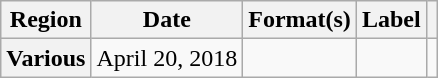<table class="wikitable plainrowheaders">
<tr>
<th scope="col">Region</th>
<th scope="col">Date</th>
<th scope="col">Format(s)</th>
<th scope="col">Label</th>
<th scope="col"></th>
</tr>
<tr>
<th scope="row">Various</th>
<td>April 20, 2018</td>
<td></td>
<td></td>
<td style="text-align:center;"></td>
</tr>
</table>
